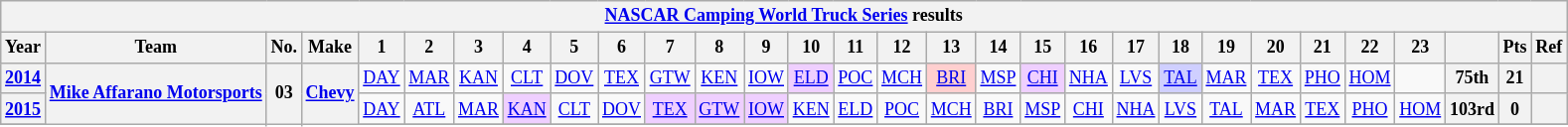<table class="wikitable" style="text-align:center; font-size:75%">
<tr>
<th colspan=43><a href='#'>NASCAR Camping World Truck Series</a> results</th>
</tr>
<tr>
<th>Year</th>
<th>Team</th>
<th>No.</th>
<th>Make</th>
<th>1</th>
<th>2</th>
<th>3</th>
<th>4</th>
<th>5</th>
<th>6</th>
<th>7</th>
<th>8</th>
<th>9</th>
<th>10</th>
<th>11</th>
<th>12</th>
<th>13</th>
<th>14</th>
<th>15</th>
<th>16</th>
<th>17</th>
<th>18</th>
<th>19</th>
<th>20</th>
<th>21</th>
<th>22</th>
<th>23</th>
<th></th>
<th>Pts</th>
<th>Ref</th>
</tr>
<tr>
<th><a href='#'>2014</a></th>
<th rowspan=4><a href='#'>Mike Affarano Motorsports</a></th>
<th rowspan=4>03</th>
<th rowspan=4><a href='#'>Chevy</a></th>
<td><a href='#'>DAY</a></td>
<td><a href='#'>MAR</a></td>
<td><a href='#'>KAN</a></td>
<td><a href='#'>CLT</a></td>
<td><a href='#'>DOV</a></td>
<td><a href='#'>TEX</a></td>
<td><a href='#'>GTW</a></td>
<td><a href='#'>KEN</a></td>
<td><a href='#'>IOW</a></td>
<td style="background:#EFCFFF;"><a href='#'>ELD</a><br></td>
<td><a href='#'>POC</a></td>
<td><a href='#'>MCH</a></td>
<td style="background:#FFCFCF"><a href='#'>BRI</a><br></td>
<td><a href='#'>MSP</a></td>
<td style="background:#EFCFFF;"><a href='#'>CHI</a><br></td>
<td><a href='#'>NHA</a></td>
<td><a href='#'>LVS</a></td>
<td style="background:#CFCFFF;"><a href='#'>TAL</a><br></td>
<td><a href='#'>MAR</a></td>
<td><a href='#'>TEX</a></td>
<td><a href='#'>PHO</a></td>
<td><a href='#'>HOM</a></td>
<td></td>
<th>75th</th>
<th>21</th>
<th></th>
</tr>
<tr>
<th><a href='#'>2015</a></th>
<td><a href='#'>DAY</a></td>
<td><a href='#'>ATL</a></td>
<td><a href='#'>MAR</a></td>
<td style="background:#EFCFFF;"><a href='#'>KAN</a><br></td>
<td><a href='#'>CLT</a></td>
<td><a href='#'>DOV</a></td>
<td style="background:#EFCFFF;"><a href='#'>TEX</a><br></td>
<td style="background:#EFCFFF;"><a href='#'>GTW</a><br></td>
<td style="background:#EFCFFF;"><a href='#'>IOW</a><br></td>
<td><a href='#'>KEN</a></td>
<td><a href='#'>ELD</a></td>
<td><a href='#'>POC</a></td>
<td><a href='#'>MCH</a></td>
<td><a href='#'>BRI</a></td>
<td><a href='#'>MSP</a></td>
<td><a href='#'>CHI</a></td>
<td><a href='#'>NHA</a></td>
<td><a href='#'>LVS</a></td>
<td><a href='#'>TAL</a></td>
<td><a href='#'>MAR</a></td>
<td><a href='#'>TEX</a></td>
<td><a href='#'>PHO</a></td>
<td><a href='#'>HOM</a></td>
<th>103rd</th>
<th>0</th>
<th></th>
</tr>
<tr>
</tr>
</table>
